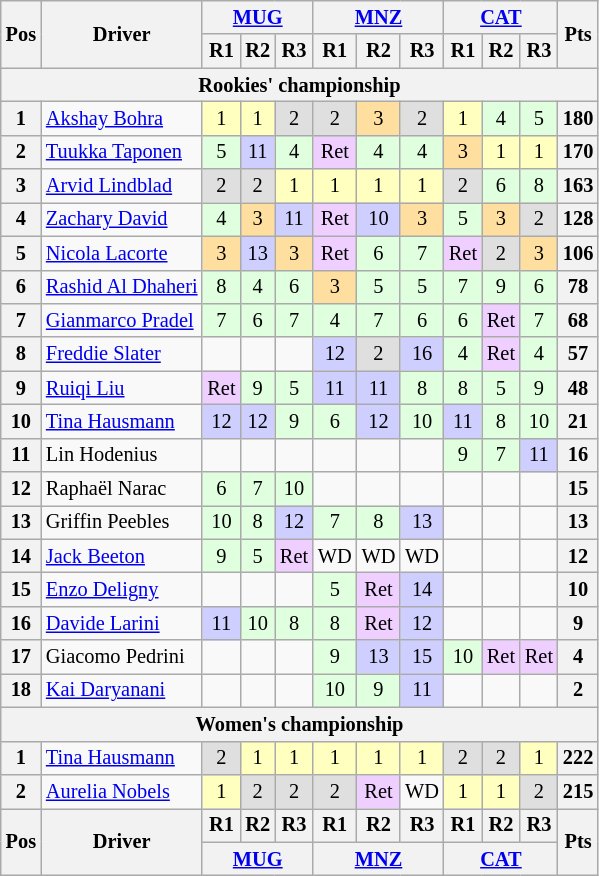<table class="wikitable" style="font-size: 85%; text-align:center">
<tr>
<th rowspan=2>Pos</th>
<th rowspan=2>Driver</th>
<th colspan=3><a href='#'>MUG</a><br></th>
<th colspan=3><a href='#'>MNZ</a><br></th>
<th colspan=3><a href='#'>CAT</a><br></th>
<th rowspan=2>Pts</th>
</tr>
<tr>
<th>R1</th>
<th>R2</th>
<th>R3</th>
<th>R1</th>
<th>R2</th>
<th>R3</th>
<th>R1</th>
<th>R2</th>
<th>R3</th>
</tr>
<tr>
<th colspan=12>Rookies' championship</th>
</tr>
<tr>
<th>1</th>
<td style="text-align:left"> <a href='#'>Akshay Bohra</a></td>
<td style="background:#FFFFBF">1</td>
<td style="background:#FFFFBF">1</td>
<td style="background:#DFDFDF">2</td>
<td style="background:#DFDFDF">2</td>
<td style="background:#FFDF9F">3</td>
<td style="background:#DFDFDF">2</td>
<td style="background:#FFFFBF">1</td>
<td style="background:#DFFFDF">4</td>
<td style="background:#DFFFDF">5</td>
<th>180</th>
</tr>
<tr>
<th>2</th>
<td style="text-align:left"> <a href='#'>Tuukka Taponen</a></td>
<td style="background:#DFFFDF">5</td>
<td style="background:#CFCFFF">11</td>
<td style="background:#DFFFDF">4</td>
<td style="background:#EFCFFF">Ret</td>
<td style="background:#DFFFDF">4</td>
<td style="background:#DFFFDF">4</td>
<td style="background:#FFDF9F">3</td>
<td style="background:#FFFFBF">1</td>
<td style="background:#FFFFBF">1</td>
<th>170</th>
</tr>
<tr>
<th>3</th>
<td style="text-align:left"> <a href='#'>Arvid Lindblad</a></td>
<td style="background:#DFDFDF">2</td>
<td style="background:#DFDFDF">2</td>
<td style="background:#FFFFBF">1</td>
<td style="background:#FFFFBF">1</td>
<td style="background:#FFFFBF">1</td>
<td style="background:#FFFFBF">1</td>
<td style="background:#DFDFDF">2</td>
<td style="background:#DFFFDF">6</td>
<td style="background:#DFFFDF">8</td>
<th>163</th>
</tr>
<tr>
<th>4</th>
<td style="text-align:left"> <a href='#'>Zachary David</a></td>
<td style="background:#DFFFDF">4</td>
<td style="background:#FFDF9F">3</td>
<td style="background:#CFCFFF">11</td>
<td style="background:#EFCFFF">Ret</td>
<td style="background:#CFCFFF">10</td>
<td style="background:#FFDF9F">3</td>
<td style="background:#DFFFDF">5</td>
<td style="background:#FFDF9F">3</td>
<td style="background:#DFDFDF">2</td>
<th>128</th>
</tr>
<tr>
<th>5</th>
<td style="text-align:left"> <a href='#'>Nicola Lacorte</a></td>
<td style="background:#FFDF9F">3</td>
<td style="background:#CFCFFF">13</td>
<td style="background:#FFDF9F">3</td>
<td style="background:#EFCFFF">Ret</td>
<td style="background:#DFFFDF">6</td>
<td style="background:#DFFFDF">7</td>
<td style="background:#EFCFFF">Ret</td>
<td style="background:#DFDFDF">2</td>
<td style="background:#FFDF9F">3</td>
<th>106</th>
</tr>
<tr>
<th>6</th>
<td style="text-align:left"> <a href='#'>Rashid Al Dhaheri</a></td>
<td style="background:#DFFFDF">8</td>
<td style="background:#DFFFDF">4</td>
<td style="background:#DFFFDF">6</td>
<td style="background:#FFDF9F">3</td>
<td style="background:#DFFFDF">5</td>
<td style="background:#DFFFDF">5</td>
<td style="background:#DFFFDF">7</td>
<td style="background:#DFFFDF">9</td>
<td style="background:#DFFFDF">6</td>
<th>78</th>
</tr>
<tr>
<th>7</th>
<td style="text-align:left"> <a href='#'>Gianmarco Pradel</a></td>
<td style="background:#DFFFDF">7</td>
<td style="background:#DFFFDF">6</td>
<td style="background:#DFFFDF">7</td>
<td style="background:#DFFFDF">4</td>
<td style="background:#DFFFDF">7</td>
<td style="background:#DFFFDF">6</td>
<td style="background:#DFFFDF">6</td>
<td style="background:#EFCFFF">Ret</td>
<td style="background:#DFFFDF">7</td>
<th>68</th>
</tr>
<tr>
<th>8</th>
<td style="text-align:left"> <a href='#'>Freddie Slater</a></td>
<td></td>
<td></td>
<td></td>
<td style="background:#CFCFFF">12</td>
<td style="background:#DFDFDF">2</td>
<td style="background:#CFCFFF">16</td>
<td style="background:#DFFFDF">4</td>
<td style="background:#EFCFFF">Ret</td>
<td style="background:#DFFFDF">4</td>
<th>57</th>
</tr>
<tr>
<th>9</th>
<td style="text-align:left"> <a href='#'>Ruiqi Liu</a></td>
<td style="background:#EFCFFF">Ret</td>
<td style="background:#DFFFDF">9</td>
<td style="background:#DFFFDF">5</td>
<td style="background:#CFCFFF">11</td>
<td style="background:#CFCFFF">11</td>
<td style="background:#DFFFDF">8</td>
<td style="background:#DFFFDF">8</td>
<td style="background:#DFFFDF">5</td>
<td style="background:#DFFFDF">9</td>
<th>48</th>
</tr>
<tr>
<th>10</th>
<td style="text-align:left"> <a href='#'>Tina Hausmann</a></td>
<td style="background:#CFCFFF">12</td>
<td style="background:#CFCFFF">12</td>
<td style="background:#DFFFDF">9</td>
<td style="background:#DFFFDF">6</td>
<td style="background:#CFCFFF">12</td>
<td style="background:#DFFFDF">10</td>
<td style="background:#CFCFFF">11</td>
<td style="background:#DFFFDF">8</td>
<td style="background:#DFFFDF">10</td>
<th>21</th>
</tr>
<tr>
<th>11</th>
<td style="text-align:left"> Lin Hodenius</td>
<td></td>
<td></td>
<td></td>
<td></td>
<td></td>
<td></td>
<td style="background:#DFFFDF">9</td>
<td style="background:#DFFFDF">7</td>
<td style="background:#CFCFFF">11</td>
<th>16</th>
</tr>
<tr>
<th>12</th>
<td style="text-align:left"> Raphaël Narac</td>
<td style="background:#DFFFDF">6</td>
<td style="background:#DFFFDF">7</td>
<td style="background:#DFFFDF">10</td>
<td></td>
<td></td>
<td></td>
<td></td>
<td></td>
<td></td>
<th>15</th>
</tr>
<tr>
<th>13</th>
<td style="text-align:left"> Griffin Peebles</td>
<td style="background:#DFFFDF">10</td>
<td style="background:#DFFFDF">8</td>
<td style="background:#CFCFFF">12</td>
<td style="background:#DFFFDF">7</td>
<td style="background:#DFFFDF">8</td>
<td style="background:#CFCFFF">13</td>
<td></td>
<td></td>
<td></td>
<th>13</th>
</tr>
<tr>
<th>14</th>
<td style="text-align:left"> <a href='#'>Jack Beeton</a></td>
<td style="background:#DFFFDF">9</td>
<td style="background:#DFFFDF">5</td>
<td style="background:#EFCFFF">Ret</td>
<td>WD</td>
<td>WD</td>
<td>WD</td>
<td></td>
<td></td>
<td></td>
<th>12</th>
</tr>
<tr>
<th>15</th>
<td style="text-align:left"> <a href='#'>Enzo Deligny</a></td>
<td></td>
<td></td>
<td></td>
<td style="background:#DFFFDF">5</td>
<td style="background:#EFCFFF">Ret</td>
<td style="background:#CFCFFF">14</td>
<td></td>
<td></td>
<td></td>
<th>10</th>
</tr>
<tr>
<th>16</th>
<td style="text-align:left"> <a href='#'>Davide Larini</a></td>
<td style="background:#CFCFFF">11</td>
<td style="background:#DFFFDF">10</td>
<td style="background:#DFFFDF">8</td>
<td style="background:#DFFFDF">8</td>
<td style="background:#EFCFFF">Ret</td>
<td style="background:#CFCFFF">12</td>
<td></td>
<td></td>
<td></td>
<th>9</th>
</tr>
<tr>
<th>17</th>
<td style="text-align:left"> Giacomo Pedrini</td>
<td></td>
<td></td>
<td></td>
<td style="background:#DFFFDF">9</td>
<td style="background:#CFCFFF">13</td>
<td style="background:#CFCFFF">15</td>
<td style="background:#DFFFDF">10</td>
<td style="background:#EFCFFF">Ret</td>
<td style="background:#EFCFFF">Ret</td>
<th>4</th>
</tr>
<tr>
<th>18</th>
<td style="text-align:left"> <a href='#'>Kai Daryanani</a></td>
<td></td>
<td></td>
<td></td>
<td style="background:#DFFFDF">10</td>
<td style="background:#DFFFDF">9</td>
<td style="background:#CFCFFF">11</td>
<td></td>
<td></td>
<td></td>
<th>2</th>
</tr>
<tr>
<th colspan=12>Women's championship</th>
</tr>
<tr>
<th>1</th>
<td style="text-align:left"> <a href='#'>Tina Hausmann</a></td>
<td style="background:#DFDFDF">2</td>
<td style="background:#FFFFBF">1</td>
<td style="background:#FFFFBF">1</td>
<td style="background:#FFFFBF">1</td>
<td style="background:#FFFFBF">1</td>
<td style="background:#FFFFBF">1</td>
<td style="background:#DFDFDF">2</td>
<td style="background:#DFDFDF">2</td>
<td style="background:#FFFFBF">1</td>
<th>222</th>
</tr>
<tr>
<th>2</th>
<td style="text-align:left"> <a href='#'>Aurelia Nobels</a></td>
<td style="background:#FFFFBF">1</td>
<td style="background:#DFDFDF">2</td>
<td style="background:#DFDFDF">2</td>
<td style="background:#DFDFDF">2</td>
<td style="background:#EFCFFF">Ret</td>
<td>WD</td>
<td style="background:#FFFFBF">1</td>
<td style="background:#FFFFBF">1</td>
<td style="background:#DFDFDF">2</td>
<th>215</th>
</tr>
<tr>
<th rowspan=2>Pos</th>
<th rowspan=2>Driver</th>
<th>R1</th>
<th>R2</th>
<th>R3</th>
<th>R1</th>
<th>R2</th>
<th>R3</th>
<th>R1</th>
<th>R2</th>
<th>R3</th>
<th rowspan=2>Pts</th>
</tr>
<tr>
<th colspan=3><a href='#'>MUG</a><br></th>
<th colspan=3><a href='#'>MNZ</a><br></th>
<th colspan=3><a href='#'>CAT</a><br></th>
</tr>
</table>
